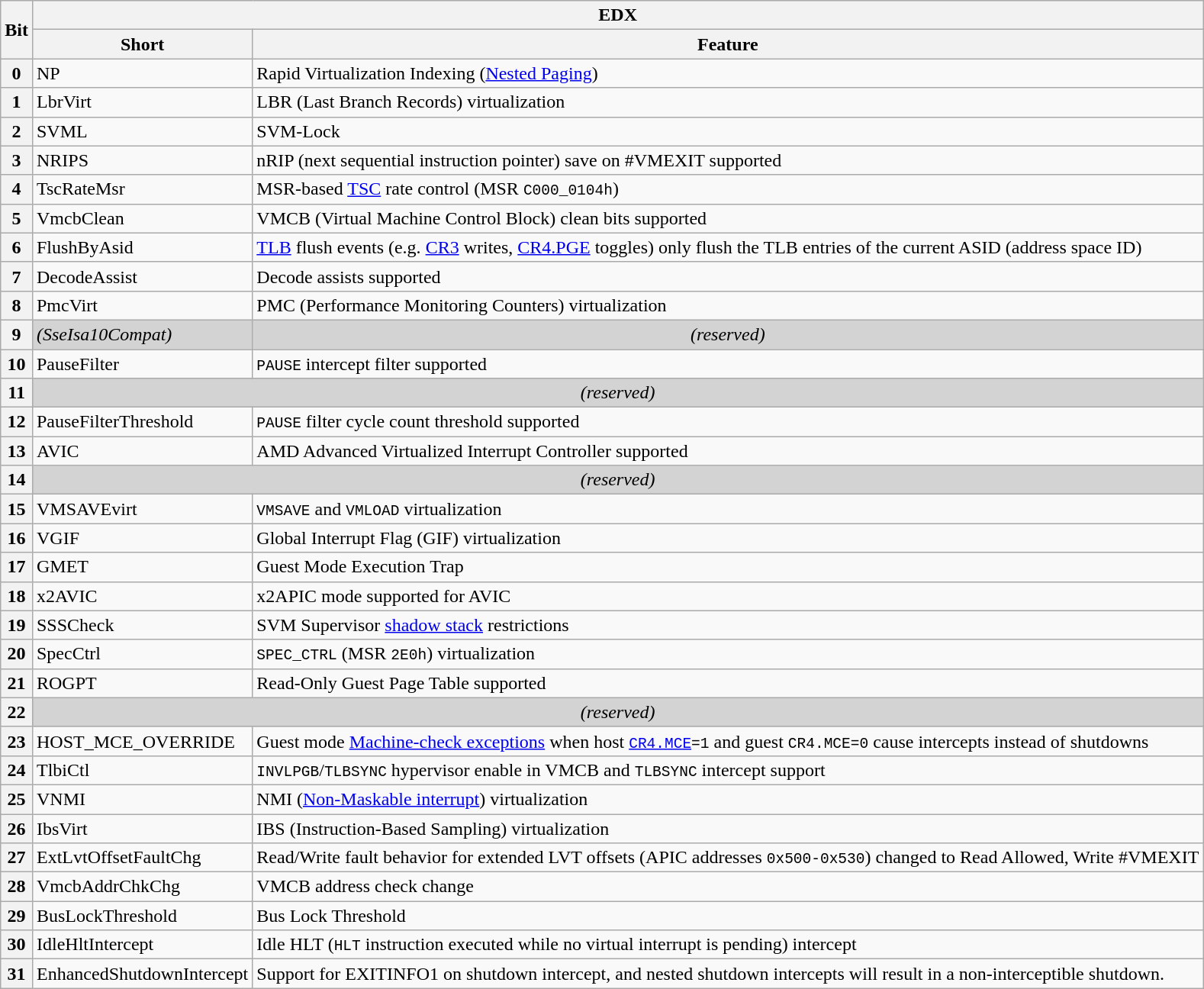<table class="wikitable">
<tr>
<th rowspan=2>Bit</th>
<th colspan=2>EDX</th>
</tr>
<tr>
<th>Short</th>
<th>Feature</th>
</tr>
<tr>
<th>0</th>
<td>NP</td>
<td>Rapid Virtualization Indexing (<a href='#'>Nested Paging</a>)</td>
</tr>
<tr>
<th>1</th>
<td>LbrVirt</td>
<td>LBR (Last Branch Records) virtualization</td>
</tr>
<tr>
<th>2</th>
<td>SVML</td>
<td>SVM-Lock</td>
</tr>
<tr>
<th>3</th>
<td>NRIPS</td>
<td>nRIP (next sequential instruction pointer) save on #VMEXIT supported</td>
</tr>
<tr>
<th>4</th>
<td>TscRateMsr</td>
<td>MSR-based <a href='#'>TSC</a> rate control (MSR <code>C000_0104h</code>)</td>
</tr>
<tr>
<th>5</th>
<td>VmcbClean</td>
<td>VMCB (Virtual Machine Control Block) clean bits supported</td>
</tr>
<tr>
<th>6</th>
<td>FlushByAsid</td>
<td><a href='#'>TLB</a> flush events (e.g. <a href='#'>CR3</a> writes, <a href='#'>CR4.PGE</a> toggles) only flush the TLB entries of the current ASID (address space ID)</td>
</tr>
<tr>
<th>7</th>
<td>DecodeAssist</td>
<td>Decode assists supported</td>
</tr>
<tr>
<th>8</th>
<td>PmcVirt</td>
<td>PMC (Performance Monitoring Counters) virtualization</td>
</tr>
<tr>
<th>9</th>
<td style="background:lightgrey;"><em>(SseIsa10Compat)</em></td>
<td style="text-align:center; background:lightgrey;"><em>(reserved)</em></td>
</tr>
<tr>
<th>10</th>
<td>PauseFilter</td>
<td><code>PAUSE</code> intercept filter supported</td>
</tr>
<tr>
<th>11</th>
<td colspan="2" style="text-align:center; background:lightgrey;"><em>(reserved)</em></td>
</tr>
<tr>
<th>12</th>
<td>PauseFilter­Threshold</td>
<td><code>PAUSE</code> filter cycle count threshold supported</td>
</tr>
<tr>
<th>13</th>
<td>AVIC</td>
<td>AMD Advanced Virtualized Interrupt Controller supported</td>
</tr>
<tr>
<th>14</th>
<td colspan="2" style="text-align:center; background:lightgrey;"><em>(reserved)</em></td>
</tr>
<tr>
<th>15</th>
<td>VMSAVEvirt</td>
<td><code>VMSAVE</code> and <code>VMLOAD</code> virtualization</td>
</tr>
<tr>
<th>16</th>
<td>VGIF</td>
<td>Global Interrupt Flag (GIF) virtualization</td>
</tr>
<tr>
<th>17</th>
<td>GMET</td>
<td>Guest Mode Execution Trap</td>
</tr>
<tr>
<th>18</th>
<td>x2AVIC</td>
<td>x2APIC mode supported for AVIC</td>
</tr>
<tr>
<th>19</th>
<td>SSSCheck</td>
<td>SVM Supervisor <a href='#'>shadow stack</a> restrictions</td>
</tr>
<tr>
<th>20</th>
<td>SpecCtrl</td>
<td><code>SPEC_CTRL</code> (MSR <code>2E0h</code>) virtualization</td>
</tr>
<tr>
<th>21</th>
<td>ROGPT</td>
<td>Read-Only Guest Page Table supported</td>
</tr>
<tr>
<th>22</th>
<td colspan="2" style="text-align:center; background:lightgrey;"><em>(reserved)</em></td>
</tr>
<tr>
<th>23</th>
<td>HOST_MCE_­OVERRIDE</td>
<td>Guest mode <a href='#'>Machine-check exceptions</a> when host <code><a href='#'>CR4.MCE</a>=1</code> and guest <code>CR4.MCE=0</code> cause intercepts instead of shutdowns</td>
</tr>
<tr>
<th>24</th>
<td>TlbiCtl</td>
<td><code>INVLPGB</code>/<code>TLBSYNC</code> hypervisor enable in VMCB and <code>TLBSYNC</code> intercept support</td>
</tr>
<tr>
<th>25</th>
<td>VNMI</td>
<td>NMI (<a href='#'>Non-Maskable interrupt</a>) virtualization</td>
</tr>
<tr>
<th>26</th>
<td>IbsVirt</td>
<td>IBS (Instruction-Based Sampling) virtualization</td>
</tr>
<tr>
<th>27</th>
<td>ExtLvtOffset­FaultChg</td>
<td>Read/Write fault behavior for extended LVT offsets (APIC addresses <code>0x500-0x530</code>) changed to Read Allowed, Write #VMEXIT</td>
</tr>
<tr>
<th>28</th>
<td>VmcbAddr­ChkChg</td>
<td>VMCB address check change</td>
</tr>
<tr>
<th>29</th>
<td>BusLock­Threshold</td>
<td>Bus Lock Threshold</td>
</tr>
<tr>
<th>30</th>
<td>IdleHlt­Intercept</td>
<td>Idle HLT (<code>HLT</code> instruction executed while no virtual interrupt is pending) intercept</td>
</tr>
<tr>
<th>31</th>
<td>Enhanced­Shutdown­Intercept</td>
<td>Support for EXITINFO1 on shutdown intercept, and nested shutdown intercepts will result in a non-interceptible shutdown.</td>
</tr>
</table>
